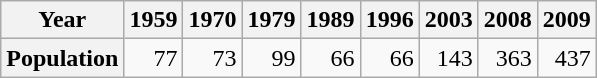<table class="wikitable" style="text-align:right">
<tr>
<th>Year</th>
<th>1959</th>
<th>1970</th>
<th>1979</th>
<th>1989</th>
<th>1996</th>
<th>2003</th>
<th>2008</th>
<th>2009</th>
</tr>
<tr>
<th>Population</th>
<td>77</td>
<td>73</td>
<td>99</td>
<td>66</td>
<td>66</td>
<td>143</td>
<td>363</td>
<td>437</td>
</tr>
</table>
